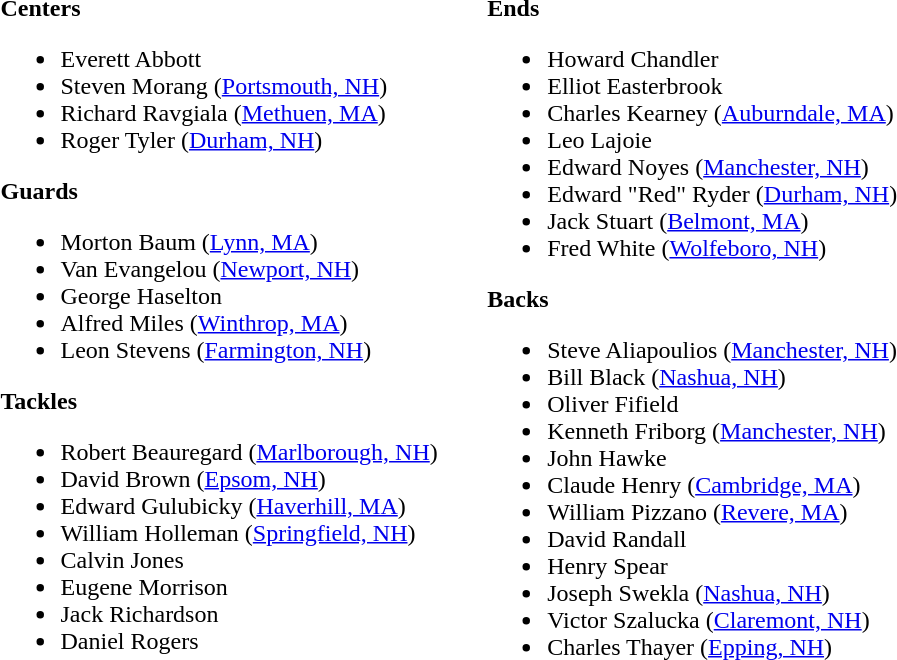<table class="toccolours" style="text-align: left;">
<tr>
<td colspan=11 style=></td>
</tr>
<tr>
<td valign="top"><br><strong>Centers</strong><ul><li>Everett Abbott</li><li>Steven Morang (<a href='#'>Portsmouth, NH</a>)</li><li>Richard Ravgiala (<a href='#'>Methuen, MA</a>)</li><li>Roger Tyler (<a href='#'>Durham, NH</a>)</li></ul><strong>Guards</strong><ul><li>Morton Baum (<a href='#'>Lynn, MA</a>)</li><li>Van Evangelou (<a href='#'>Newport, NH</a>)</li><li>George Haselton</li><li>Alfred Miles (<a href='#'>Winthrop, MA</a>)</li><li>Leon Stevens (<a href='#'>Farmington, NH</a>)</li></ul><strong>Tackles</strong><ul><li>Robert Beauregard (<a href='#'>Marlborough, NH</a>)</li><li>David Brown (<a href='#'>Epsom, NH</a>)</li><li>Edward Gulubicky (<a href='#'>Haverhill, MA</a>)</li><li>William Holleman (<a href='#'>Springfield, NH</a>)</li><li>Calvin Jones</li><li>Eugene Morrison</li><li>Jack Richardson</li><li>Daniel Rogers</li></ul></td>
<td width="25"> </td>
<td valign="top"><br><strong>Ends</strong><ul><li>Howard Chandler</li><li>Elliot Easterbrook</li><li>Charles Kearney (<a href='#'>Auburndale, MA</a>)</li><li>Leo Lajoie</li><li>Edward Noyes (<a href='#'>Manchester, NH</a>)</li><li>Edward "Red" Ryder (<a href='#'>Durham, NH</a>)</li><li>Jack Stuart (<a href='#'>Belmont, MA</a>)</li><li>Fred White (<a href='#'>Wolfeboro, NH</a>)</li></ul><strong>Backs</strong><ul><li>Steve Aliapoulios (<a href='#'>Manchester, NH</a>)</li><li>Bill Black (<a href='#'>Nashua, NH</a>)</li><li>Oliver Fifield</li><li>Kenneth Friborg (<a href='#'>Manchester, NH</a>)</li><li>John Hawke</li><li>Claude Henry (<a href='#'>Cambridge, MA</a>)</li><li>William Pizzano (<a href='#'>Revere, MA</a>)</li><li>David Randall</li><li>Henry Spear</li><li>Joseph Swekla (<a href='#'>Nashua, NH</a>)</li><li>Victor Szalucka (<a href='#'>Claremont, NH</a>)</li><li>Charles Thayer (<a href='#'>Epping, NH</a>)</li></ul></td>
</tr>
</table>
